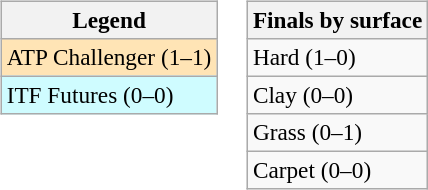<table>
<tr valign=top>
<td><br><table class=wikitable style=font-size:97%>
<tr>
<th>Legend</th>
</tr>
<tr bgcolor=moccasin>
<td>ATP Challenger (1–1)</td>
</tr>
<tr bgcolor=cffcff>
<td>ITF Futures (0–0)</td>
</tr>
</table>
</td>
<td><br><table class=wikitable style=font-size:97%>
<tr>
<th>Finals by surface</th>
</tr>
<tr>
<td>Hard (1–0)</td>
</tr>
<tr>
<td>Clay (0–0)</td>
</tr>
<tr>
<td>Grass (0–1)</td>
</tr>
<tr>
<td>Carpet (0–0)</td>
</tr>
</table>
</td>
</tr>
</table>
